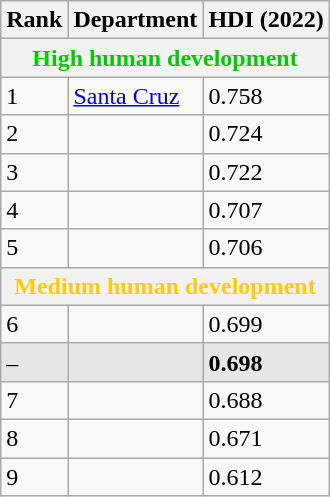<table class="wikitable sortable">
<tr>
<th>Rank</th>
<th>Department</th>
<th>HDI (2022)</th>
</tr>
<tr>
<th colspan="3" style="color:#0c0;">High human development</th>
</tr>
<tr>
<td>1</td>
<td> <a href='#'>Santa Cruz</a></td>
<td>0.758</td>
</tr>
<tr>
<td>2</td>
<td></td>
<td>0.724</td>
</tr>
<tr>
<td>3</td>
<td></td>
<td>0.722</td>
</tr>
<tr>
<td>4</td>
<td></td>
<td>0.707</td>
</tr>
<tr>
<td>5</td>
<td></td>
<td>0.706</td>
</tr>
<tr>
<th colspan="3" style="color:#fc0;">Medium human development</th>
</tr>
<tr>
<td>6</td>
<td></td>
<td>0.699</td>
</tr>
<tr style="background:#e6e6e6">
<td>–</td>
<td><strong></strong></td>
<td><strong>0.698</strong></td>
</tr>
<tr>
<td>7</td>
<td></td>
<td>0.688</td>
</tr>
<tr>
<td>8</td>
<td></td>
<td>0.671</td>
</tr>
<tr>
<td>9</td>
<td></td>
<td>0.612</td>
</tr>
</table>
